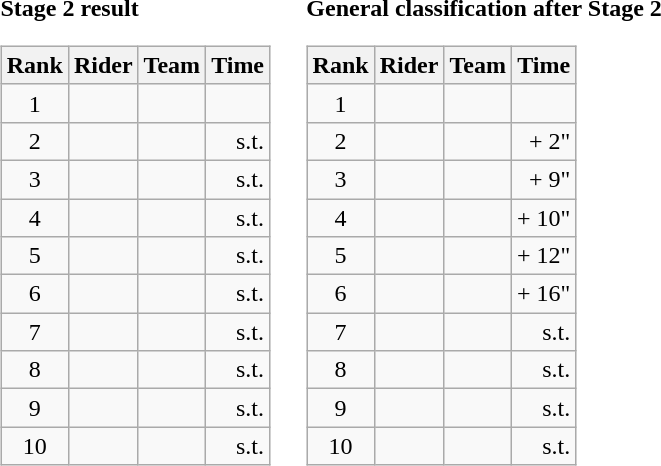<table>
<tr>
<td><strong>Stage 2 result</strong><br><table class="wikitable">
<tr>
<th scope="col">Rank</th>
<th scope="col">Rider</th>
<th scope="col">Team</th>
<th scope="col">Time</th>
</tr>
<tr>
<td style="text-align:center;">1</td>
<td></td>
<td></td>
<td style="text-align:right;"></td>
</tr>
<tr>
<td style="text-align:center;">2</td>
<td></td>
<td></td>
<td style="text-align:right;">s.t.</td>
</tr>
<tr>
<td style="text-align:center;">3</td>
<td></td>
<td></td>
<td style="text-align:right;">s.t.</td>
</tr>
<tr>
<td style="text-align:center;">4</td>
<td></td>
<td></td>
<td style="text-align:right;">s.t.</td>
</tr>
<tr>
<td style="text-align:center;">5</td>
<td></td>
<td></td>
<td style="text-align:right;">s.t.</td>
</tr>
<tr>
<td style="text-align:center;">6</td>
<td></td>
<td></td>
<td style="text-align:right;">s.t.</td>
</tr>
<tr>
<td style="text-align:center;">7</td>
<td></td>
<td></td>
<td style="text-align:right;">s.t.</td>
</tr>
<tr>
<td style="text-align:center;">8</td>
<td></td>
<td></td>
<td style="text-align:right;">s.t.</td>
</tr>
<tr>
<td style="text-align:center;">9</td>
<td></td>
<td></td>
<td style="text-align:right;">s.t.</td>
</tr>
<tr>
<td style="text-align:center;">10</td>
<td></td>
<td></td>
<td style="text-align:right;">s.t.</td>
</tr>
</table>
</td>
<td></td>
<td><strong>General classification after Stage 2</strong><br><table class="wikitable">
<tr>
<th scope="col">Rank</th>
<th scope="col">Rider</th>
<th scope="col">Team</th>
<th scope="col">Time</th>
</tr>
<tr>
<td style="text-align:center;">1</td>
<td> </td>
<td></td>
<td style="text-align:right;"></td>
</tr>
<tr>
<td style="text-align:center;">2</td>
<td></td>
<td></td>
<td style="text-align:right;">+ 2"</td>
</tr>
<tr>
<td style="text-align:center;">3</td>
<td></td>
<td></td>
<td style="text-align:right;">+ 9"</td>
</tr>
<tr>
<td style="text-align:center;">4</td>
<td></td>
<td></td>
<td style="text-align:right;">+ 10"</td>
</tr>
<tr>
<td style="text-align:center;">5</td>
<td></td>
<td></td>
<td style="text-align:right;">+ 12"</td>
</tr>
<tr>
<td style="text-align:center;">6</td>
<td></td>
<td></td>
<td style="text-align:right;">+ 16"</td>
</tr>
<tr>
<td style="text-align:center;">7</td>
<td></td>
<td></td>
<td style="text-align:right;">s.t.</td>
</tr>
<tr>
<td style="text-align:center;">8</td>
<td></td>
<td></td>
<td style="text-align:right;">s.t.</td>
</tr>
<tr>
<td style="text-align:center;">9</td>
<td></td>
<td></td>
<td style="text-align:right;">s.t.</td>
</tr>
<tr>
<td style="text-align:center;">10</td>
<td></td>
<td></td>
<td style="text-align:right;">s.t.</td>
</tr>
</table>
</td>
</tr>
</table>
